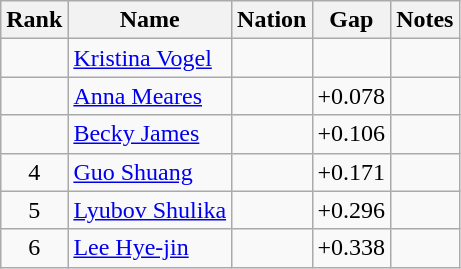<table class="wikitable sortable" style="text-align:center">
<tr>
<th>Rank</th>
<th>Name</th>
<th>Nation</th>
<th>Gap</th>
<th>Notes</th>
</tr>
<tr>
<td></td>
<td align=left><a href='#'>Kristina Vogel</a></td>
<td align=left></td>
<td></td>
<td></td>
</tr>
<tr>
<td></td>
<td align=left><a href='#'>Anna Meares</a></td>
<td align=left></td>
<td>+0.078</td>
<td></td>
</tr>
<tr>
<td></td>
<td align=left><a href='#'>Becky James</a></td>
<td align=left></td>
<td>+0.106</td>
<td></td>
</tr>
<tr>
<td>4</td>
<td align=left><a href='#'>Guo Shuang</a></td>
<td align=left></td>
<td>+0.171</td>
<td></td>
</tr>
<tr>
<td>5</td>
<td align=left><a href='#'>Lyubov Shulika</a></td>
<td align=left></td>
<td>+0.296</td>
<td></td>
</tr>
<tr>
<td>6</td>
<td align=left><a href='#'>Lee Hye-jin</a></td>
<td align=left></td>
<td>+0.338</td>
<td></td>
</tr>
</table>
